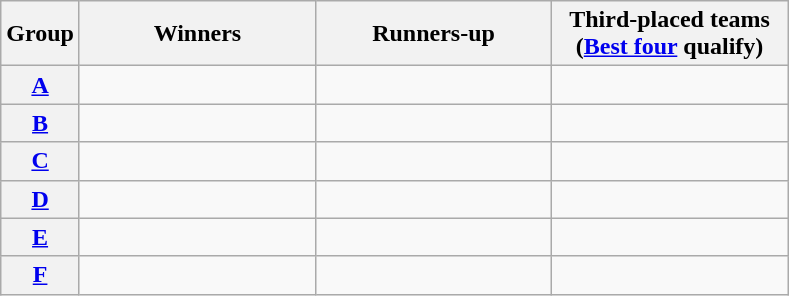<table class="wikitable">
<tr>
<th>Group</th>
<th width="150">Winners</th>
<th width="150">Runners-up</th>
<th width="150">Third-placed teams<br>(<a href='#'>Best four</a> qualify)</th>
</tr>
<tr>
<th><a href='#'>A</a></th>
<td></td>
<td></td>
<td></td>
</tr>
<tr>
<th><a href='#'>B</a></th>
<td></td>
<td></td>
<td></td>
</tr>
<tr>
<th><a href='#'>C</a></th>
<td></td>
<td></td>
<td></td>
</tr>
<tr>
<th><a href='#'>D</a></th>
<td></td>
<td></td>
<td></td>
</tr>
<tr>
<th><a href='#'>E</a></th>
<td></td>
<td></td>
<td></td>
</tr>
<tr>
<th><a href='#'>F</a></th>
<td></td>
<td></td>
<td></td>
</tr>
</table>
